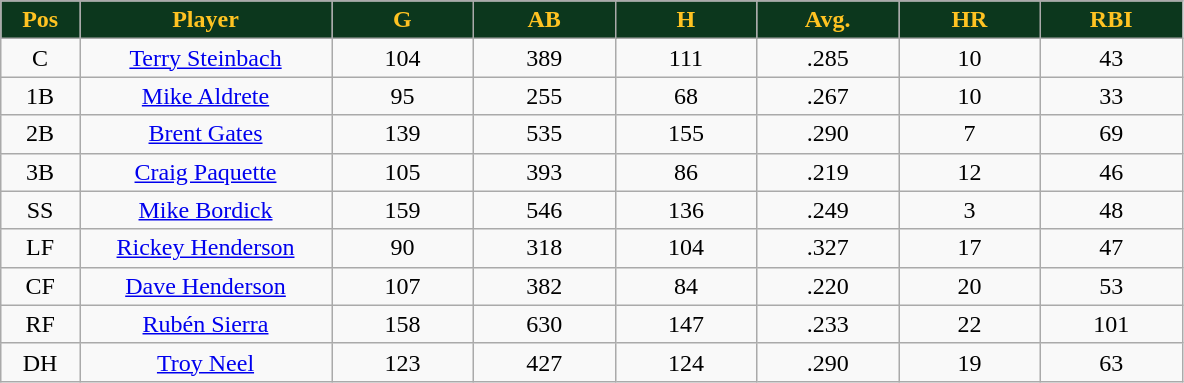<table class="wikitable sortable">
<tr>
<th style="background:#0C371D;color:#ffc322;" width="5%">Pos</th>
<th style="background:#0C371D;color:#ffc322;" width="16%">Player</th>
<th style="background:#0C371D;color:#ffc322;" width="9%">G</th>
<th style="background:#0C371D;color:#ffc322;" width="9%">AB</th>
<th style="background:#0C371D;color:#ffc322;" width="9%">H</th>
<th style="background:#0C371D;color:#ffc322;" width="9%">Avg.</th>
<th style="background:#0C371D;color:#ffc322;" width="9%">HR</th>
<th style="background:#0C371D;color:#ffc322;" width="9%">RBI</th>
</tr>
<tr align="center">
<td>C</td>
<td><a href='#'>Terry Steinbach</a></td>
<td>104</td>
<td>389</td>
<td>111</td>
<td>.285</td>
<td>10</td>
<td>43</td>
</tr>
<tr align="center">
<td>1B</td>
<td><a href='#'>Mike Aldrete</a></td>
<td>95</td>
<td>255</td>
<td>68</td>
<td>.267</td>
<td>10</td>
<td>33</td>
</tr>
<tr align="center">
<td>2B</td>
<td><a href='#'>Brent Gates</a></td>
<td>139</td>
<td>535</td>
<td>155</td>
<td>.290</td>
<td>7</td>
<td>69</td>
</tr>
<tr align="center">
<td>3B</td>
<td><a href='#'>Craig Paquette</a></td>
<td>105</td>
<td>393</td>
<td>86</td>
<td>.219</td>
<td>12</td>
<td>46</td>
</tr>
<tr align="center">
<td>SS</td>
<td><a href='#'>Mike Bordick</a></td>
<td>159</td>
<td>546</td>
<td>136</td>
<td>.249</td>
<td>3</td>
<td>48</td>
</tr>
<tr align="center">
<td>LF</td>
<td><a href='#'>Rickey Henderson</a></td>
<td>90</td>
<td>318</td>
<td>104</td>
<td>.327</td>
<td>17</td>
<td>47</td>
</tr>
<tr align="center">
<td>CF</td>
<td><a href='#'>Dave Henderson</a></td>
<td>107</td>
<td>382</td>
<td>84</td>
<td>.220</td>
<td>20</td>
<td>53</td>
</tr>
<tr align="center">
<td>RF</td>
<td><a href='#'>Rubén Sierra</a></td>
<td>158</td>
<td>630</td>
<td>147</td>
<td>.233</td>
<td>22</td>
<td>101</td>
</tr>
<tr align="center">
<td>DH</td>
<td><a href='#'>Troy Neel</a></td>
<td>123</td>
<td>427</td>
<td>124</td>
<td>.290</td>
<td>19</td>
<td>63</td>
</tr>
</table>
